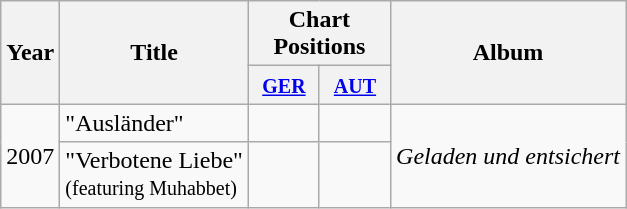<table class="wikitable">
<tr>
<th rowspan="2">Year</th>
<th rowspan="2">Title</th>
<th colspan="2">Chart Positions</th>
<th rowspan="2">Album</th>
</tr>
<tr>
<th width="40"><small><a href='#'>GER</a></small></th>
<th width="40"><small><a href='#'>AUT</a></small></th>
</tr>
<tr>
<td rowspan="2">2007</td>
<td>"Ausländer"</td>
<td></td>
<td></td>
<td rowspan="2"><em>Geladen und entsichert</em></td>
</tr>
<tr>
<td>"Verbotene Liebe"<br><small>(featuring Muhabbet)</small></td>
<td></td>
<td></td>
</tr>
</table>
